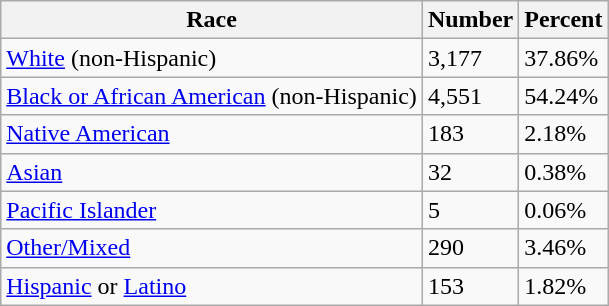<table class="wikitable">
<tr>
<th>Race</th>
<th>Number</th>
<th>Percent</th>
</tr>
<tr>
<td><a href='#'>White</a> (non-Hispanic)</td>
<td>3,177</td>
<td>37.86%</td>
</tr>
<tr>
<td><a href='#'>Black or African American</a> (non-Hispanic)</td>
<td>4,551</td>
<td>54.24%</td>
</tr>
<tr>
<td><a href='#'>Native American</a></td>
<td>183</td>
<td>2.18%</td>
</tr>
<tr>
<td><a href='#'>Asian</a></td>
<td>32</td>
<td>0.38%</td>
</tr>
<tr>
<td><a href='#'>Pacific Islander</a></td>
<td>5</td>
<td>0.06%</td>
</tr>
<tr>
<td><a href='#'>Other/Mixed</a></td>
<td>290</td>
<td>3.46%</td>
</tr>
<tr>
<td><a href='#'>Hispanic</a> or <a href='#'>Latino</a></td>
<td>153</td>
<td>1.82%</td>
</tr>
</table>
